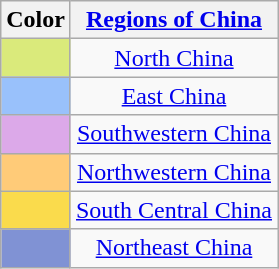<table class="wikitable" style="width:auto; text-align:center;">
<tr>
<th>Color</th>
<th><a href='#'>Regions of China</a></th>
</tr>
<tr>
<td style="background-color: #daea7b; width:20px;"></td>
<td><a href='#'>North China</a></td>
</tr>
<tr>
<td style="background-color: #99c1fb; width:20px;"></td>
<td><a href='#'>East China</a></td>
</tr>
<tr>
<td style="background-color: #dca9e9; width:20px;"></td>
<td><a href='#'>Southwestern China</a></td>
</tr>
<tr>
<td style="background-color: #ffcb78; width:20px;"></td>
<td><a href='#'>Northwestern China</a></td>
</tr>
<tr>
<td style="background-color: #fadb4c; width:20px;"></td>
<td><a href='#'>South Central China</a></td>
</tr>
<tr>
<td style="background-color: #8092d4; width:20px;"></td>
<td><a href='#'>Northeast China</a></td>
</tr>
</table>
